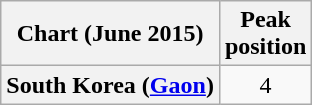<table class="wikitable plainrowheaders" style="text-align:center">
<tr>
<th scope="col">Chart (June 2015)</th>
<th scope="col">Peak<br>position</th>
</tr>
<tr>
<th scope="row">South Korea (<a href='#'>Gaon</a>)</th>
<td>4</td>
</tr>
</table>
